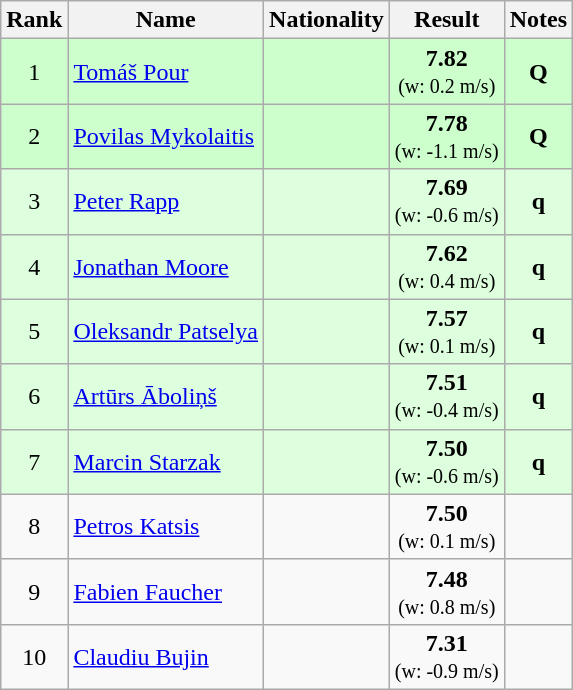<table class="wikitable sortable" style="text-align:center">
<tr>
<th>Rank</th>
<th>Name</th>
<th>Nationality</th>
<th>Result</th>
<th>Notes</th>
</tr>
<tr bgcolor=ccffcc>
<td>1</td>
<td align=left><a href='#'>Tomáš Pour</a></td>
<td align=left></td>
<td><strong>7.82</strong><br><small>(w: 0.2 m/s)</small></td>
<td><strong>Q</strong></td>
</tr>
<tr bgcolor=ccffcc>
<td>2</td>
<td align=left><a href='#'>Povilas Mykolaitis</a></td>
<td align=left></td>
<td><strong>7.78</strong><br><small>(w: -1.1 m/s)</small></td>
<td><strong>Q</strong></td>
</tr>
<tr bgcolor=ddffdd>
<td>3</td>
<td align=left><a href='#'>Peter Rapp</a></td>
<td align=left></td>
<td><strong>7.69</strong><br><small>(w: -0.6 m/s)</small></td>
<td><strong>q</strong></td>
</tr>
<tr bgcolor=ddffdd>
<td>4</td>
<td align=left><a href='#'>Jonathan Moore</a></td>
<td align=left></td>
<td><strong>7.62</strong><br><small>(w: 0.4 m/s)</small></td>
<td><strong>q</strong></td>
</tr>
<tr bgcolor=ddffdd>
<td>5</td>
<td align=left><a href='#'>Oleksandr Patselya</a></td>
<td align=left></td>
<td><strong>7.57</strong><br><small>(w: 0.1 m/s)</small></td>
<td><strong>q</strong></td>
</tr>
<tr bgcolor=ddffdd>
<td>6</td>
<td align=left><a href='#'>Artūrs Āboliņš</a></td>
<td align=left></td>
<td><strong>7.51</strong><br><small>(w: -0.4 m/s)</small></td>
<td><strong>q</strong></td>
</tr>
<tr bgcolor=ddffdd>
<td>7</td>
<td align=left><a href='#'>Marcin Starzak</a></td>
<td align=left></td>
<td><strong>7.50</strong><br><small>(w: -0.6 m/s)</small></td>
<td><strong>q</strong></td>
</tr>
<tr>
<td>8</td>
<td align=left><a href='#'>Petros Katsis</a></td>
<td align=left></td>
<td><strong>7.50</strong><br><small>(w: 0.1 m/s)</small></td>
<td></td>
</tr>
<tr>
<td>9</td>
<td align=left><a href='#'>Fabien Faucher</a></td>
<td align=left></td>
<td><strong>7.48</strong><br><small>(w: 0.8 m/s)</small></td>
<td></td>
</tr>
<tr>
<td>10</td>
<td align=left><a href='#'>Claudiu Bujin</a></td>
<td align=left></td>
<td><strong>7.31</strong><br><small>(w: -0.9 m/s)</small></td>
<td></td>
</tr>
</table>
